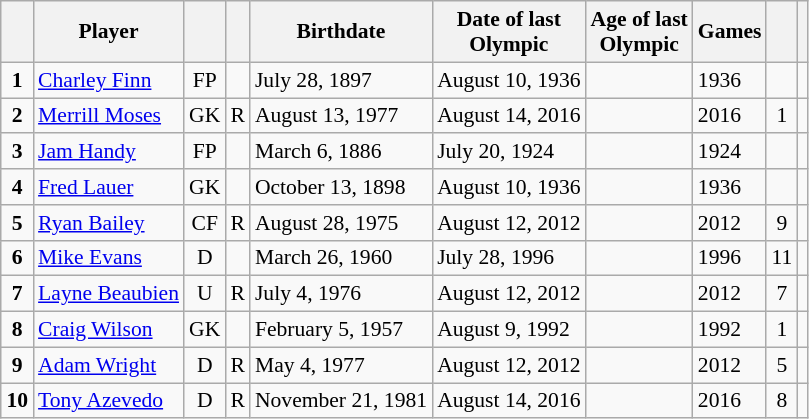<table class="wikitable sortable" style="text-align: left; font-size: 90%; margin-left: 1em;">
<tr>
<th></th>
<th>Player</th>
<th></th>
<th></th>
<th>Birthdate</th>
<th>Date of last<br>Olympic </th>
<th>Age of last<br>Olympic </th>
<th>Games</th>
<th></th>
<th></th>
</tr>
<tr>
<td style="text-align: center;"><strong>1</strong></td>
<td data-sort-value="Finn, Charley"><a href='#'>Charley Finn</a></td>
<td style="text-align: center;">FP</td>
<td style="text-align: center;"></td>
<td>July 28, 1897</td>
<td>August 10, 1936</td>
<td><strong></strong></td>
<td>1936</td>
<td style="text-align: center;"></td>
<td></td>
</tr>
<tr>
<td style="text-align: center;"><strong>2</strong></td>
<td data-sort-value="Moses, Merrill"><a href='#'>Merrill Moses</a></td>
<td style="text-align: center;">GK</td>
<td style="text-align: center;">R</td>
<td>August 13, 1977</td>
<td>August 14, 2016</td>
<td><strong></strong></td>
<td>2016</td>
<td style="text-align: center;">1</td>
<td></td>
</tr>
<tr>
<td style="text-align: center;"><strong>3</strong></td>
<td data-sort-value="Handy, Jam"><a href='#'>Jam Handy</a></td>
<td style="text-align: center;">FP</td>
<td style="text-align: center;"></td>
<td>March 6, 1886</td>
<td>July 20, 1924</td>
<td><strong></strong></td>
<td>1924 </td>
<td style="text-align: center;"></td>
<td></td>
</tr>
<tr>
<td style="text-align: center;"><strong>4</strong></td>
<td data-sort-value="Lauer, Fred"><a href='#'>Fred Lauer</a></td>
<td style="text-align: center;">GK</td>
<td style="text-align: center;"></td>
<td>October 13, 1898</td>
<td>August 10, 1936</td>
<td><strong></strong></td>
<td>1936</td>
<td style="text-align: center;"></td>
<td></td>
</tr>
<tr>
<td style="text-align: center;"><strong>5</strong></td>
<td data-sort-value="Bailey, Ryan"><a href='#'>Ryan Bailey</a></td>
<td style="text-align: center;">CF</td>
<td style="text-align: center;">R</td>
<td>August 28, 1975</td>
<td>August 12, 2012</td>
<td><strong></strong></td>
<td>2012</td>
<td style="text-align: center;">9</td>
<td></td>
</tr>
<tr>
<td style="text-align: center;"><strong>6</strong></td>
<td data-sort-value="Evans, Mike"><a href='#'>Mike Evans</a></td>
<td style="text-align: center;">D</td>
<td style="text-align: center;"></td>
<td>March 26, 1960</td>
<td>July 28, 1996</td>
<td><strong></strong></td>
<td>1996</td>
<td style="text-align: center;">11</td>
<td></td>
</tr>
<tr>
<td style="text-align: center;"><strong>7</strong></td>
<td data-sort-value="Beaubien, Layne"><a href='#'>Layne Beaubien</a></td>
<td style="text-align: center;">U</td>
<td style="text-align: center;">R</td>
<td>July 4, 1976</td>
<td>August 12, 2012</td>
<td><strong></strong></td>
<td>2012</td>
<td style="text-align: center;">7</td>
<td></td>
</tr>
<tr>
<td style="text-align: center;"><strong>8</strong></td>
<td data-sort-value="Wilson, Craig"><a href='#'>Craig Wilson</a></td>
<td style="text-align: center;">GK</td>
<td style="text-align: center;"></td>
<td>February 5, 1957</td>
<td>August 9, 1992</td>
<td><strong></strong></td>
<td>1992</td>
<td style="text-align: center;">1</td>
<td></td>
</tr>
<tr>
<td style="text-align: center;"><strong>9</strong></td>
<td data-sort-value="Wright, Adam"><a href='#'>Adam Wright</a></td>
<td style="text-align: center;">D</td>
<td style="text-align: center;">R</td>
<td>May 4, 1977</td>
<td>August 12, 2012</td>
<td><strong></strong></td>
<td>2012</td>
<td style="text-align: center;">5</td>
<td></td>
</tr>
<tr>
<td style="text-align: center;"><strong>10</strong></td>
<td data-sort-value="Azevedo, Tony"><a href='#'>Tony Azevedo</a></td>
<td style="text-align: center;">D</td>
<td style="text-align: center;">R</td>
<td>November 21, 1981</td>
<td>August 14, 2016</td>
<td><strong></strong></td>
<td>2016</td>
<td style="text-align: center;">8</td>
<td></td>
</tr>
</table>
